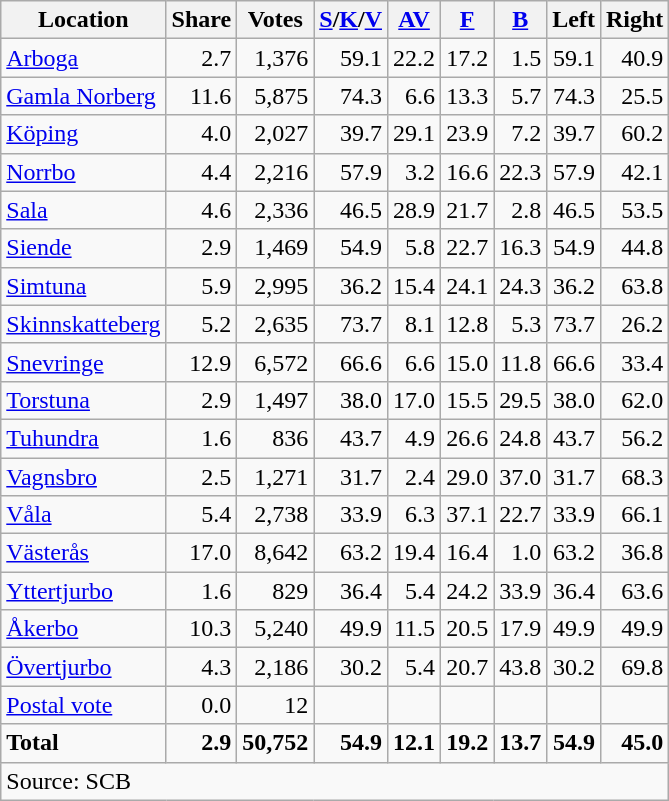<table class="wikitable sortable" style=text-align:right>
<tr>
<th>Location</th>
<th>Share</th>
<th>Votes</th>
<th><a href='#'>S</a>/<a href='#'>K</a>/<a href='#'>V</a></th>
<th><a href='#'>AV</a></th>
<th><a href='#'>F</a></th>
<th><a href='#'>B</a></th>
<th>Left</th>
<th>Right</th>
</tr>
<tr>
<td align=left><a href='#'>Arboga</a></td>
<td>2.7</td>
<td>1,376</td>
<td>59.1</td>
<td>22.2</td>
<td>17.2</td>
<td>1.5</td>
<td>59.1</td>
<td>40.9</td>
</tr>
<tr>
<td align=left><a href='#'>Gamla Norberg</a></td>
<td>11.6</td>
<td>5,875</td>
<td>74.3</td>
<td>6.6</td>
<td>13.3</td>
<td>5.7</td>
<td>74.3</td>
<td>25.5</td>
</tr>
<tr>
<td align=left><a href='#'>Köping</a></td>
<td>4.0</td>
<td>2,027</td>
<td>39.7</td>
<td>29.1</td>
<td>23.9</td>
<td>7.2</td>
<td>39.7</td>
<td>60.2</td>
</tr>
<tr>
<td align=left><a href='#'>Norrbo</a></td>
<td>4.4</td>
<td>2,216</td>
<td>57.9</td>
<td>3.2</td>
<td>16.6</td>
<td>22.3</td>
<td>57.9</td>
<td>42.1</td>
</tr>
<tr>
<td align=left><a href='#'>Sala</a></td>
<td>4.6</td>
<td>2,336</td>
<td>46.5</td>
<td>28.9</td>
<td>21.7</td>
<td>2.8</td>
<td>46.5</td>
<td>53.5</td>
</tr>
<tr>
<td align=left><a href='#'>Siende</a></td>
<td>2.9</td>
<td>1,469</td>
<td>54.9</td>
<td>5.8</td>
<td>22.7</td>
<td>16.3</td>
<td>54.9</td>
<td>44.8</td>
</tr>
<tr>
<td align=left><a href='#'>Simtuna</a></td>
<td>5.9</td>
<td>2,995</td>
<td>36.2</td>
<td>15.4</td>
<td>24.1</td>
<td>24.3</td>
<td>36.2</td>
<td>63.8</td>
</tr>
<tr>
<td align=left><a href='#'>Skinnskatteberg</a></td>
<td>5.2</td>
<td>2,635</td>
<td>73.7</td>
<td>8.1</td>
<td>12.8</td>
<td>5.3</td>
<td>73.7</td>
<td>26.2</td>
</tr>
<tr>
<td align=left><a href='#'>Snevringe</a></td>
<td>12.9</td>
<td>6,572</td>
<td>66.6</td>
<td>6.6</td>
<td>15.0</td>
<td>11.8</td>
<td>66.6</td>
<td>33.4</td>
</tr>
<tr>
<td align=left><a href='#'>Torstuna</a></td>
<td>2.9</td>
<td>1,497</td>
<td>38.0</td>
<td>17.0</td>
<td>15.5</td>
<td>29.5</td>
<td>38.0</td>
<td>62.0</td>
</tr>
<tr>
<td align=left><a href='#'>Tuhundra</a></td>
<td>1.6</td>
<td>836</td>
<td>43.7</td>
<td>4.9</td>
<td>26.6</td>
<td>24.8</td>
<td>43.7</td>
<td>56.2</td>
</tr>
<tr>
<td align=left><a href='#'>Vagnsbro</a></td>
<td>2.5</td>
<td>1,271</td>
<td>31.7</td>
<td>2.4</td>
<td>29.0</td>
<td>37.0</td>
<td>31.7</td>
<td>68.3</td>
</tr>
<tr>
<td align=left><a href='#'>Våla</a></td>
<td>5.4</td>
<td>2,738</td>
<td>33.9</td>
<td>6.3</td>
<td>37.1</td>
<td>22.7</td>
<td>33.9</td>
<td>66.1</td>
</tr>
<tr>
<td align=left><a href='#'>Västerås</a></td>
<td>17.0</td>
<td>8,642</td>
<td>63.2</td>
<td>19.4</td>
<td>16.4</td>
<td>1.0</td>
<td>63.2</td>
<td>36.8</td>
</tr>
<tr>
<td align=left><a href='#'>Yttertjurbo</a></td>
<td>1.6</td>
<td>829</td>
<td>36.4</td>
<td>5.4</td>
<td>24.2</td>
<td>33.9</td>
<td>36.4</td>
<td>63.6</td>
</tr>
<tr>
<td align=left><a href='#'>Åkerbo</a></td>
<td>10.3</td>
<td>5,240</td>
<td>49.9</td>
<td>11.5</td>
<td>20.5</td>
<td>17.9</td>
<td>49.9</td>
<td>49.9</td>
</tr>
<tr>
<td align=left><a href='#'>Övertjurbo</a></td>
<td>4.3</td>
<td>2,186</td>
<td>30.2</td>
<td>5.4</td>
<td>20.7</td>
<td>43.8</td>
<td>30.2</td>
<td>69.8</td>
</tr>
<tr>
<td align=left><a href='#'>Postal vote</a></td>
<td>0.0</td>
<td>12</td>
<td></td>
<td></td>
<td></td>
<td></td>
<td></td>
<td></td>
</tr>
<tr>
<td align=left><strong>Total</strong></td>
<td><strong>2.9</strong></td>
<td><strong>50,752</strong></td>
<td><strong>54.9</strong></td>
<td><strong>12.1</strong></td>
<td><strong>19.2</strong></td>
<td><strong>13.7</strong></td>
<td><strong>54.9</strong></td>
<td><strong>45.0</strong></td>
</tr>
<tr>
<td align=left colspan=10>Source: SCB </td>
</tr>
</table>
